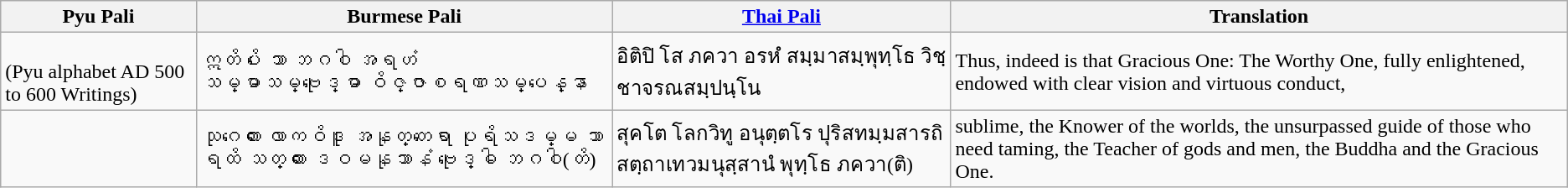<table class="wikitable">
<tr>
<th>Pyu Pali</th>
<th>Burmese Pali</th>
<th><a href='#'>Thai Pali</a></th>
<th>Translation</th>
</tr>
<tr>
<td><br> (Pyu alphabet AD 500 to 600 Writings)</td>
<td>ဣတိပိ သော ဘဂဝါ အရဟံ <br>သမ္မာသမ္ဗုဒ္ဓော ဝိဇ္ဇာစရဏသမ္ပန္နော</td>
<td>อิติปิ โส ภควา อรหํ สมฺมาสมฺพุทฺโธ วิชฺชาจรณสมฺปนฺโน</td>
<td>Thus, indeed is that Gracious One: The Worthy One, fully enlightened, endowed with clear vision and virtuous conduct,</td>
</tr>
<tr>
<td></td>
<td>သုဂတော လောကဝိဒူ အနုတ္တရော ပုရိသဒမ္မ သာရထိ သတ္ထာ ဒေဝမနုသာနံ ဗုဒ္ဓေါ ဘဂဝါ(တိ)</td>
<td>สุคโต โลกวิทู อนุตฺตโร ปุริสทมฺมสารถิ สตฺถาเทวมนุสฺสานํ พุทฺโธ ภควา(ติ)</td>
<td>sublime, the Knower of the worlds, the unsurpassed guide of those who need taming, the Teacher of gods and men, the Buddha and the Gracious One.</td>
</tr>
</table>
